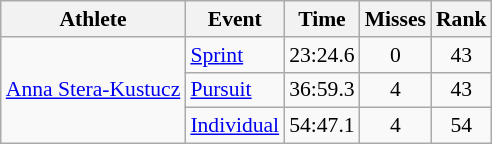<table class="wikitable" style="font-size:90%">
<tr>
<th>Athlete</th>
<th>Event</th>
<th>Time</th>
<th>Misses</th>
<th>Rank</th>
</tr>
<tr align=center>
<td align=left rowspan=3><a href='#'>Anna Stera-Kustucz</a></td>
<td align=left><a href='#'>Sprint</a></td>
<td>23:24.6</td>
<td>0</td>
<td>43</td>
</tr>
<tr align=center>
<td align=left><a href='#'>Pursuit</a></td>
<td>36:59.3</td>
<td>4</td>
<td>43</td>
</tr>
<tr align=center>
<td align=left><a href='#'>Individual</a></td>
<td>54:47.1</td>
<td>4</td>
<td>54</td>
</tr>
</table>
